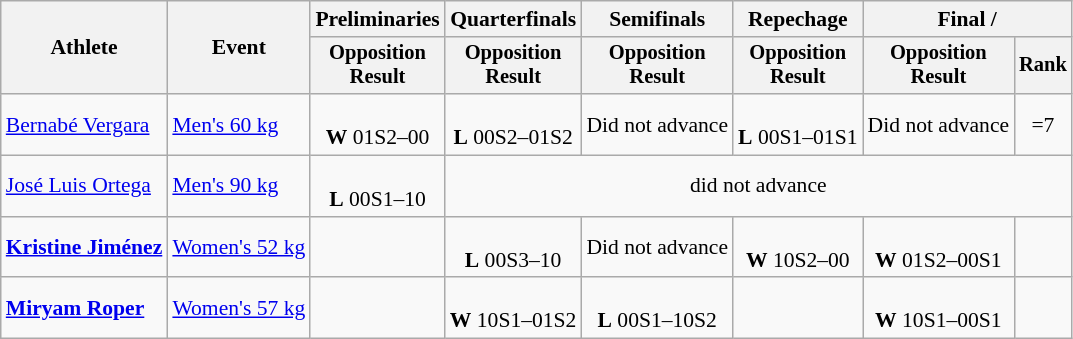<table class="wikitable" style="font-size:90%">
<tr>
<th rowspan=2>Athlete</th>
<th rowspan=2>Event</th>
<th>Preliminaries</th>
<th>Quarterfinals</th>
<th>Semifinals</th>
<th>Repechage</th>
<th colspan=2>Final / </th>
</tr>
<tr style="font-size:95%">
<th>Opposition<br>Result</th>
<th>Opposition<br>Result</th>
<th>Opposition<br>Result</th>
<th>Opposition<br>Result</th>
<th>Opposition<br>Result</th>
<th>Rank</th>
</tr>
<tr align=center>
<td align=left><a href='#'>Bernabé Vergara</a></td>
<td align=left><a href='#'>Men's 60 kg</a></td>
<td><br><strong>W</strong> 01S2–00</td>
<td><br><strong>L</strong> 00S2–01S2</td>
<td>Did not advance</td>
<td><br><strong>L</strong> 00S1–01S1</td>
<td>Did not advance</td>
<td>=7</td>
</tr>
<tr align=center>
<td align=left><a href='#'>José Luis Ortega</a></td>
<td align=left><a href='#'>Men's 90 kg</a></td>
<td><br><strong>L</strong> 00S1–10</td>
<td colspan=6>did not advance</td>
</tr>
<tr align=center>
<td align=left><strong><a href='#'>Kristine Jiménez</a></strong></td>
<td align=left><a href='#'>Women's 52 kg</a></td>
<td></td>
<td><br><strong>L</strong> 00S3–10</td>
<td>Did not advance</td>
<td><br><strong>W</strong> 10S2–00</td>
<td><br><strong>W</strong> 01S2–00S1</td>
<td></td>
</tr>
<tr align=center>
<td align=left><strong><a href='#'>Miryam Roper</a></strong></td>
<td align=left><a href='#'>Women's 57 kg</a></td>
<td></td>
<td><br><strong>W</strong> 10S1–01S2</td>
<td><br><strong>L</strong> 00S1–10S2</td>
<td></td>
<td><br><strong>W</strong> 10S1–00S1</td>
<td></td>
</tr>
</table>
